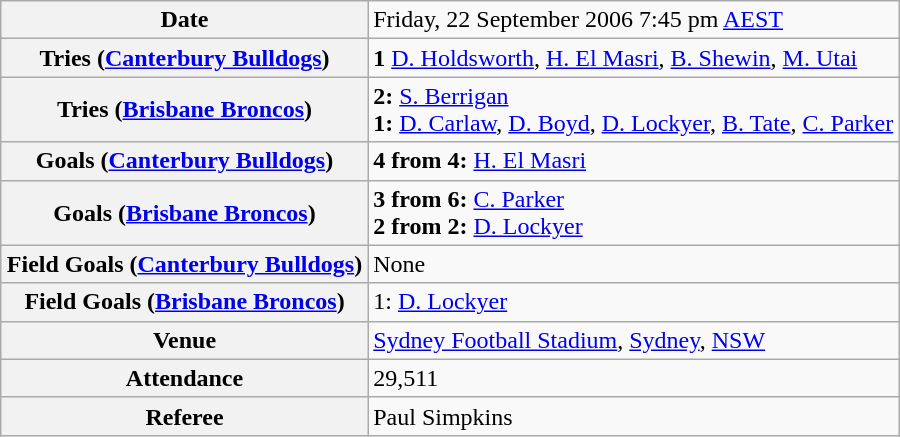<table class="wikitable" style="margin:1em auto;">
<tr>
<th>Date</th>
<td>Friday, 22 September 2006 7:45 pm <a href='#'>AEST</a></td>
</tr>
<tr>
<th>Tries (<a href='#'>Canterbury Bulldogs</a>)</th>
<td><strong>1</strong> <a href='#'>D. Holdsworth</a>, <a href='#'>H. El Masri</a>, <a href='#'>B. Shewin</a>, <a href='#'>M. Utai</a></td>
</tr>
<tr>
<th>Tries (<a href='#'>Brisbane Broncos</a>)</th>
<td><strong>2:</strong> <a href='#'>S. Berrigan</a><br> <strong>1:</strong>  <a href='#'>D. Carlaw</a>, <a href='#'>D. Boyd</a>, <a href='#'>D. Lockyer</a>, <a href='#'>B. Tate</a>, <a href='#'>C. Parker</a></td>
</tr>
<tr>
<th>Goals (<a href='#'>Canterbury Bulldogs</a>)</th>
<td><strong>4 from 4:</strong> <a href='#'>H. El Masri</a></td>
</tr>
<tr>
<th>Goals (<a href='#'>Brisbane Broncos</a>)</th>
<td><strong>3 from 6:</strong> <a href='#'>C. Parker</a><br> <strong>2 from 2:</strong> <a href='#'>D. Lockyer</a></td>
</tr>
<tr>
<th>Field Goals (<a href='#'>Canterbury Bulldogs</a>)</th>
<td>None</td>
</tr>
<tr>
<th>Field Goals (<a href='#'>Brisbane Broncos</a>)</th>
<td>1: <a href='#'>D. Lockyer</a></td>
</tr>
<tr>
<th>Venue</th>
<td><a href='#'>Sydney Football Stadium</a>, <a href='#'>Sydney</a>, <a href='#'>NSW</a></td>
</tr>
<tr>
<th>Attendance</th>
<td>29,511</td>
</tr>
<tr>
<th>Referee</th>
<td>Paul Simpkins</td>
</tr>
</table>
